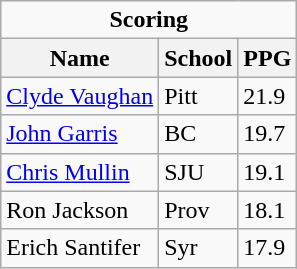<table class="wikitable">
<tr>
<td colspan=3 style="text-align:center;"><strong>Scoring</strong></td>
</tr>
<tr>
<th>Name</th>
<th>School</th>
<th>PPG</th>
</tr>
<tr>
<td><a href='#'>Clyde Vaughan</a></td>
<td>Pitt</td>
<td>21.9</td>
</tr>
<tr>
<td><a href='#'>John Garris</a></td>
<td>BC</td>
<td>19.7</td>
</tr>
<tr>
<td><a href='#'>Chris Mullin</a></td>
<td>SJU</td>
<td>19.1</td>
</tr>
<tr>
<td>Ron Jackson</td>
<td>Prov</td>
<td>18.1</td>
</tr>
<tr>
<td>Erich Santifer</td>
<td>Syr</td>
<td>17.9</td>
</tr>
</table>
